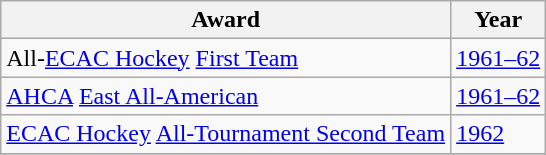<table class="wikitable">
<tr>
<th>Award</th>
<th>Year</th>
</tr>
<tr>
<td>All-<a href='#'>ECAC Hockey</a> <a href='#'>First Team</a></td>
<td><a href='#'>1961–62</a></td>
</tr>
<tr>
<td><a href='#'>AHCA</a> <a href='#'>East All-American</a></td>
<td><a href='#'>1961–62</a></td>
</tr>
<tr>
<td><a href='#'>ECAC Hockey</a> <a href='#'>All-Tournament Second Team</a></td>
<td><a href='#'>1962</a></td>
</tr>
<tr>
</tr>
</table>
